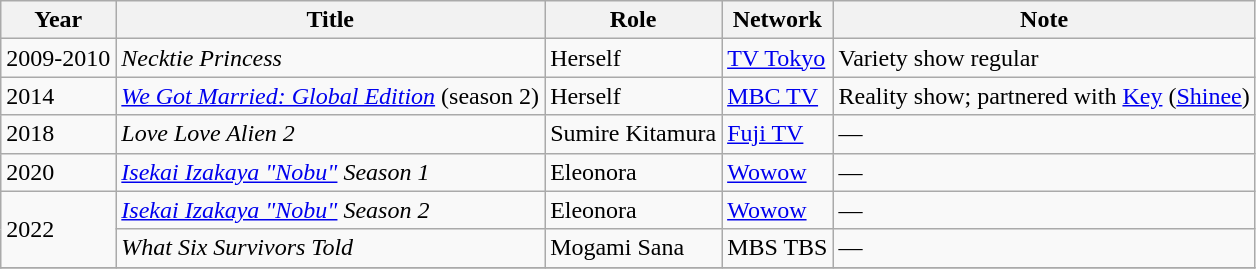<table class="wikitable">
<tr>
<th>Year</th>
<th>Title</th>
<th>Role</th>
<th>Network</th>
<th>Note</th>
</tr>
<tr>
<td>2009-2010</td>
<td><em>Necktie Princess</em></td>
<td>Herself</td>
<td><a href='#'>TV Tokyo</a></td>
<td>Variety show regular</td>
</tr>
<tr>
<td>2014</td>
<td><em><a href='#'>We Got Married: Global Edition</a></em> (season 2)</td>
<td>Herself</td>
<td><a href='#'>MBC TV</a></td>
<td>Reality show; partnered with <a href='#'>Key</a> (<a href='#'>Shinee</a>)</td>
</tr>
<tr>
<td>2018</td>
<td><em>Love Love Alien 2</em></td>
<td>Sumire Kitamura</td>
<td><a href='#'>Fuji TV</a></td>
<td>—</td>
</tr>
<tr>
<td>2020</td>
<td><em><a href='#'>Isekai Izakaya "Nobu"</a> Season 1</em></td>
<td>Eleonora</td>
<td><a href='#'>Wowow</a></td>
<td>—</td>
</tr>
<tr>
<td Rowspan="2">2022</td>
<td><em><a href='#'>Isekai Izakaya "Nobu"</a> Season 2</em></td>
<td>Eleonora</td>
<td><a href='#'>Wowow</a></td>
<td>—</td>
</tr>
<tr>
<td><em>What Six Survivors Told</em></td>
<td>Mogami Sana</td>
<td>MBS TBS</td>
<td>—</td>
</tr>
<tr>
</tr>
</table>
